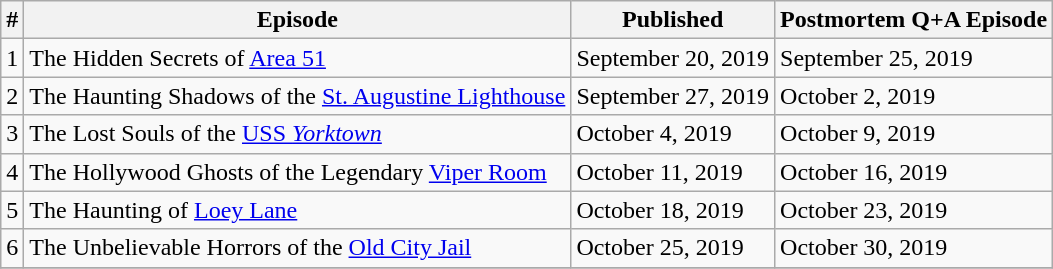<table class="wikitable mw-collapsible">
<tr>
<th>#</th>
<th>Episode</th>
<th>Published</th>
<th>Postmortem Q+A Episode</th>
</tr>
<tr>
<td>1</td>
<td>The Hidden Secrets of <a href='#'>Area 51</a></td>
<td>September 20, 2019</td>
<td>September 25, 2019</td>
</tr>
<tr>
<td>2</td>
<td>The Haunting Shadows of the <a href='#'>St. Augustine Lighthouse</a></td>
<td>September 27, 2019</td>
<td>October 2, 2019</td>
</tr>
<tr>
<td>3</td>
<td>The Lost Souls of the <a href='#'>USS <em>Yorktown</em></a></td>
<td>October 4, 2019</td>
<td>October 9, 2019</td>
</tr>
<tr>
<td>4</td>
<td>The Hollywood Ghosts of the Legendary <a href='#'>Viper Room</a></td>
<td>October 11, 2019</td>
<td>October 16, 2019</td>
</tr>
<tr>
<td>5</td>
<td>The Haunting of <a href='#'>Loey Lane</a></td>
<td>October 18, 2019</td>
<td>October 23, 2019</td>
</tr>
<tr>
<td>6</td>
<td>The Unbelievable Horrors of the <a href='#'>Old City Jail</a></td>
<td>October 25, 2019</td>
<td>October 30, 2019</td>
</tr>
<tr>
</tr>
</table>
